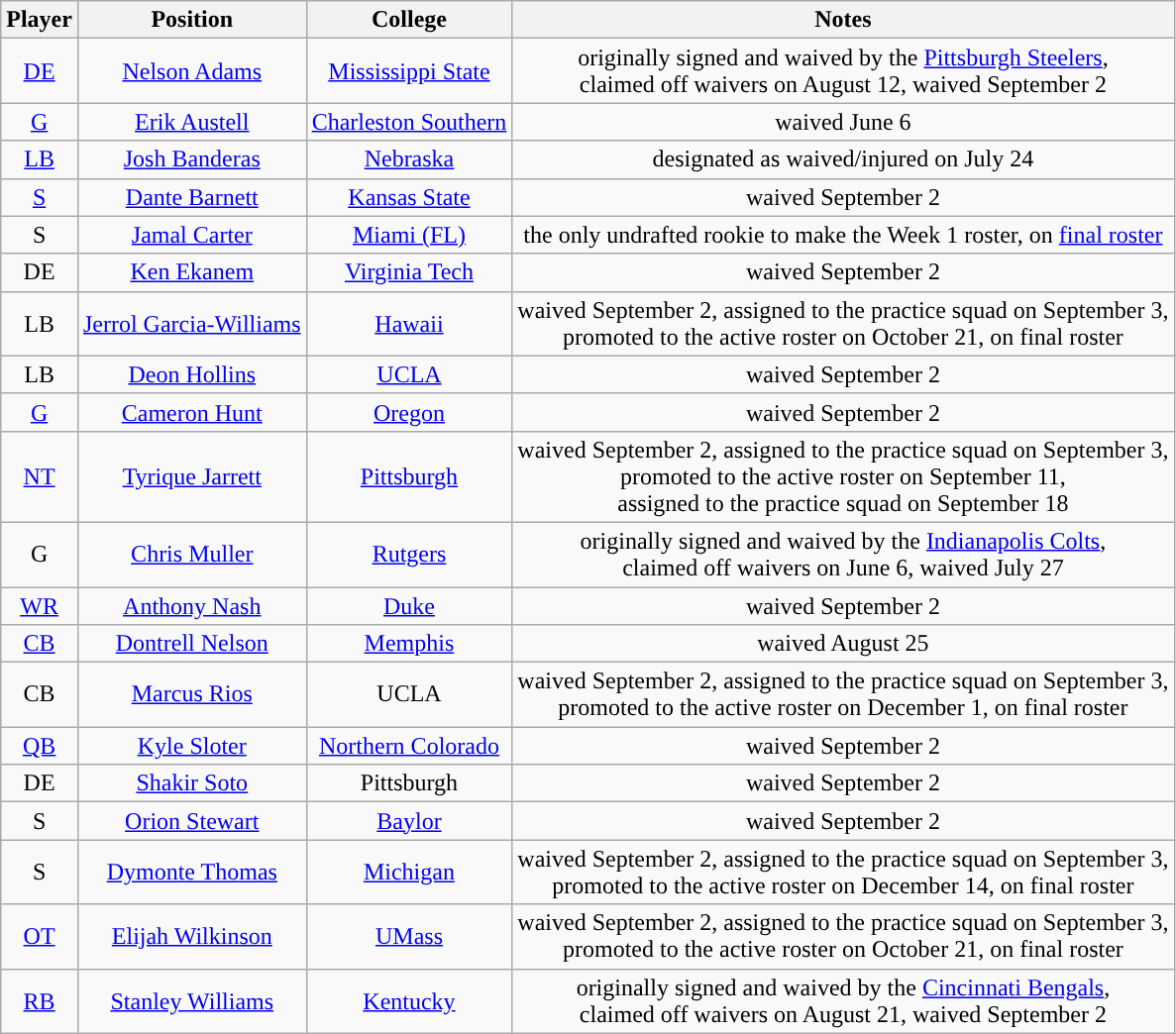<table class="wikitable" style="text-align:center">
<tr>
<th>Player</th>
<th>Position</th>
<th>College</th>
<th>Notes</th>
</tr>
<tr>
<td><a href='#'>DE</a></td>
<td><a href='#'>Nelson Adams</a></td>
<td><a href='#'>Mississippi State</a></td>
<td>originally signed and waived by the <a href='#'>Pittsburgh Steelers</a>,<br>claimed off waivers on August 12, waived September 2</td>
</tr>
<tr>
<td><a href='#'>G</a></td>
<td><a href='#'>Erik Austell</a></td>
<td><a href='#'>Charleston Southern</a></td>
<td>waived June 6</td>
</tr>
<tr>
<td><a href='#'>LB</a></td>
<td><a href='#'>Josh Banderas</a></td>
<td><a href='#'>Nebraska</a></td>
<td>designated as waived/injured on July 24</td>
</tr>
<tr>
<td><a href='#'>S</a></td>
<td><a href='#'>Dante Barnett</a></td>
<td><a href='#'>Kansas State</a></td>
<td>waived September 2</td>
</tr>
<tr>
<td>S</td>
<td><a href='#'>Jamal Carter</a></td>
<td><a href='#'>Miami (FL)</a></td>
<td>the only undrafted rookie to make the Week 1 roster, on <a href='#'>final roster</a></td>
</tr>
<tr>
<td>DE</td>
<td><a href='#'>Ken Ekanem</a></td>
<td><a href='#'>Virginia Tech</a></td>
<td>waived September 2</td>
</tr>
<tr>
<td>LB</td>
<td><a href='#'>Jerrol Garcia-Williams</a></td>
<td><a href='#'>Hawaii</a></td>
<td>waived September 2, assigned to the practice squad on September 3,<br>promoted to the active roster on October 21, on final roster</td>
</tr>
<tr>
<td>LB</td>
<td><a href='#'>Deon Hollins</a></td>
<td><a href='#'>UCLA</a></td>
<td>waived September 2</td>
</tr>
<tr>
<td><a href='#'>G</a></td>
<td><a href='#'>Cameron Hunt</a></td>
<td><a href='#'>Oregon</a></td>
<td>waived September 2</td>
</tr>
<tr>
<td><a href='#'>NT</a></td>
<td><a href='#'>Tyrique Jarrett</a></td>
<td><a href='#'>Pittsburgh</a></td>
<td>waived September 2, assigned to the practice squad on September 3,<br>promoted to the active roster on September 11,<br>assigned to the practice squad on September 18</td>
</tr>
<tr>
<td>G</td>
<td><a href='#'>Chris Muller</a></td>
<td><a href='#'>Rutgers</a></td>
<td>originally signed and waived by the <a href='#'>Indianapolis Colts</a>,<br>claimed off waivers on June 6, waived July 27</td>
</tr>
<tr>
<td><a href='#'>WR</a></td>
<td><a href='#'>Anthony Nash</a></td>
<td><a href='#'>Duke</a></td>
<td>waived September 2</td>
</tr>
<tr>
<td><a href='#'>CB</a></td>
<td><a href='#'>Dontrell Nelson</a></td>
<td><a href='#'>Memphis</a></td>
<td>waived August 25</td>
</tr>
<tr>
<td>CB</td>
<td><a href='#'>Marcus Rios</a></td>
<td>UCLA</td>
<td>waived September 2, assigned to the practice squad on September 3,<br>promoted to the active roster on December 1, on final roster</td>
</tr>
<tr>
<td><a href='#'>QB</a></td>
<td><a href='#'>Kyle Sloter</a></td>
<td><a href='#'>Northern Colorado</a></td>
<td>waived September 2</td>
</tr>
<tr>
<td>DE</td>
<td><a href='#'>Shakir Soto</a></td>
<td>Pittsburgh</td>
<td>waived September 2</td>
</tr>
<tr>
<td>S</td>
<td><a href='#'>Orion Stewart</a></td>
<td><a href='#'>Baylor</a></td>
<td>waived September 2</td>
</tr>
<tr>
<td>S</td>
<td><a href='#'>Dymonte Thomas</a></td>
<td><a href='#'>Michigan</a></td>
<td>waived September 2, assigned to the practice squad on September 3,<br>promoted to the active roster on December 14, on final roster</td>
</tr>
<tr>
<td><a href='#'>OT</a></td>
<td><a href='#'>Elijah Wilkinson</a></td>
<td><a href='#'>UMass</a></td>
<td>waived September 2, assigned to the practice squad on September 3,<br>promoted to the active roster on October 21, on final roster</td>
</tr>
<tr>
<td><a href='#'>RB</a></td>
<td><a href='#'>Stanley Williams</a></td>
<td><a href='#'>Kentucky</a></td>
<td>originally signed and waived by the <a href='#'>Cincinnati Bengals</a>,<br>claimed off waivers on August 21, waived September 2</td>
</tr>
</table>
